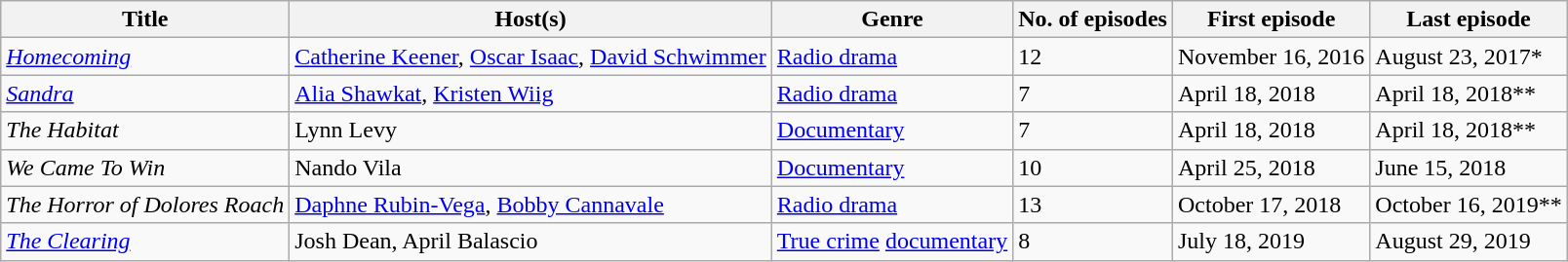<table class="wikitable sortable">
<tr>
<th>Title</th>
<th>Host(s)</th>
<th>Genre</th>
<th>No. of episodes</th>
<th>First episode</th>
<th>Last episode</th>
</tr>
<tr>
<td><em><a href='#'>Homecoming</a></em></td>
<td><a href='#'>Catherine Keener</a>, <a href='#'>Oscar Isaac</a>, <a href='#'>David Schwimmer</a></td>
<td><a href='#'>Radio drama</a></td>
<td>12</td>
<td>November 16, 2016</td>
<td>August 23, 2017*</td>
</tr>
<tr>
<td><a href='#'><em>Sandra</em></a></td>
<td><a href='#'>Alia Shawkat</a>, <a href='#'>Kristen Wiig</a></td>
<td><a href='#'>Radio drama</a></td>
<td>7</td>
<td>April 18, 2018</td>
<td>April 18, 2018**</td>
</tr>
<tr>
<td><em>The Habitat</em></td>
<td>Lynn Levy</td>
<td><a href='#'>Documentary</a></td>
<td>7</td>
<td>April 18, 2018</td>
<td>April 18, 2018**</td>
</tr>
<tr>
<td><em>We Came To Win</em></td>
<td>Nando Vila</td>
<td><a href='#'>Documentary</a></td>
<td>10</td>
<td>April 25, 2018</td>
<td>June 15, 2018</td>
</tr>
<tr>
<td><em>The Horror of Dolores Roach</em></td>
<td><a href='#'>Daphne Rubin-Vega</a>, <a href='#'>Bobby Cannavale</a></td>
<td><a href='#'>Radio drama</a></td>
<td>13</td>
<td>October 17, 2018</td>
<td>October 16, 2019**</td>
</tr>
<tr>
<td><em><a href='#'>The Clearing</a></em></td>
<td>Josh Dean, April Balascio</td>
<td><a href='#'>True crime</a> <a href='#'>documentary</a></td>
<td>8</td>
<td>July 18, 2019</td>
<td>August 29, 2019</td>
</tr>
</table>
